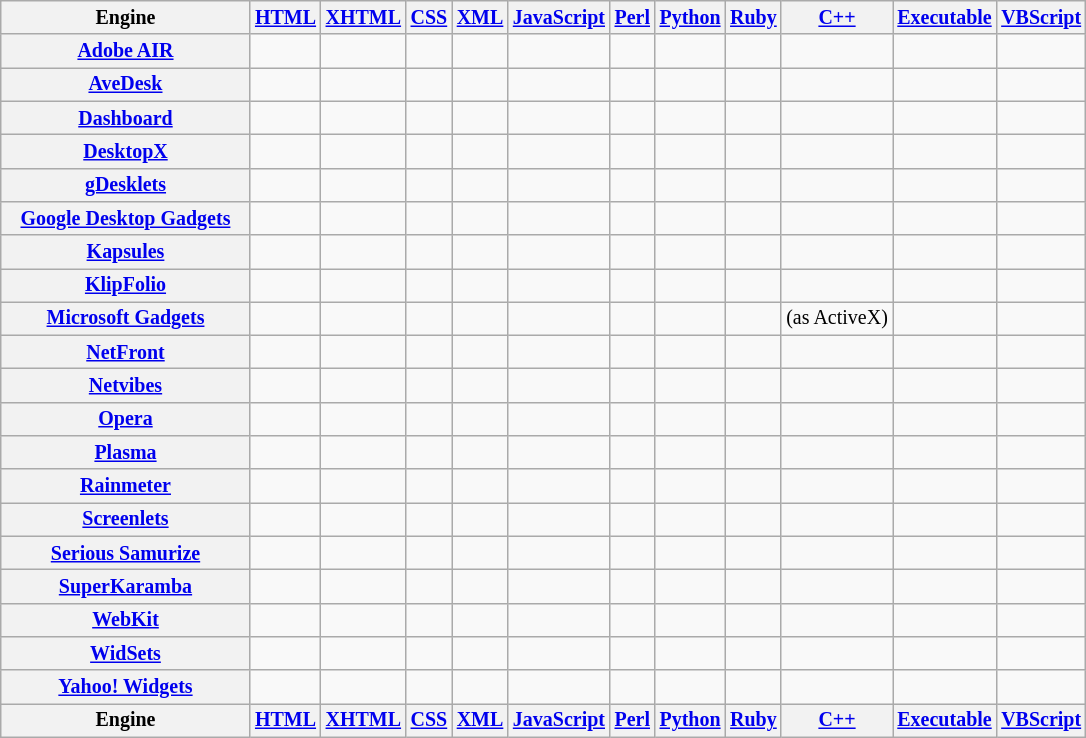<table class="wikitable sortable" style="text-align: center; font-size: smaller; width: auto; table-layout: fixed;">
<tr>
<th style="width: 12em;">Engine</th>
<th><a href='#'>HTML</a></th>
<th><a href='#'>XHTML</a></th>
<th><a href='#'>CSS</a></th>
<th><a href='#'>XML</a></th>
<th><a href='#'>JavaScript</a></th>
<th><a href='#'>Perl</a></th>
<th><a href='#'>Python</a></th>
<th><a href='#'>Ruby</a></th>
<th><a href='#'>C++</a></th>
<th><a href='#'>Executable</a></th>
<th><a href='#'>VBScript</a></th>
</tr>
<tr>
<th><a href='#'>Adobe AIR</a></th>
<td></td>
<td></td>
<td></td>
<td></td>
<td></td>
<td></td>
<td></td>
<td></td>
<td></td>
<td></td>
<td></td>
</tr>
<tr>
<th><a href='#'>AveDesk</a></th>
<td></td>
<td></td>
<td></td>
<td></td>
<td></td>
<td></td>
<td></td>
<td></td>
<td></td>
<td></td>
<td></td>
</tr>
<tr>
<th><a href='#'>Dashboard</a></th>
<td></td>
<td></td>
<td></td>
<td></td>
<td></td>
<td></td>
<td></td>
<td></td>
<td></td>
<td></td>
<td></td>
</tr>
<tr>
<th><a href='#'>DesktopX</a></th>
<td></td>
<td></td>
<td></td>
<td></td>
<td></td>
<td></td>
<td></td>
<td></td>
<td></td>
<td></td>
<td></td>
</tr>
<tr>
<th><a href='#'>gDesklets</a></th>
<td></td>
<td></td>
<td></td>
<td></td>
<td></td>
<td></td>
<td></td>
<td></td>
<td></td>
<td></td>
<td></td>
</tr>
<tr>
<th><a href='#'>Google Desktop Gadgets</a></th>
<td></td>
<td></td>
<td></td>
<td></td>
<td></td>
<td></td>
<td></td>
<td></td>
<td></td>
<td></td>
<td></td>
</tr>
<tr>
<th><a href='#'>Kapsules</a></th>
<td></td>
<td></td>
<td></td>
<td></td>
<td></td>
<td></td>
<td></td>
<td></td>
<td></td>
<td></td>
<td></td>
</tr>
<tr>
<th><a href='#'>KlipFolio</a></th>
<td></td>
<td></td>
<td></td>
<td></td>
<td></td>
<td></td>
<td></td>
<td></td>
<td></td>
<td></td>
<td></td>
</tr>
<tr>
<th><a href='#'>Microsoft Gadgets</a></th>
<td></td>
<td></td>
<td></td>
<td></td>
<td></td>
<td></td>
<td></td>
<td></td>
<td> (as ActiveX)</td>
<td></td>
<td></td>
</tr>
<tr>
<th><a href='#'>NetFront</a></th>
<td></td>
<td></td>
<td></td>
<td></td>
<td></td>
<td></td>
<td></td>
<td></td>
<td></td>
<td></td>
<td></td>
</tr>
<tr>
<th><a href='#'>Netvibes</a></th>
<td></td>
<td></td>
<td></td>
<td></td>
<td></td>
<td></td>
<td></td>
<td></td>
<td></td>
<td></td>
<td></td>
</tr>
<tr>
<th><a href='#'>Opera</a></th>
<td></td>
<td></td>
<td></td>
<td></td>
<td></td>
<td></td>
<td></td>
<td></td>
<td></td>
<td></td>
<td></td>
</tr>
<tr>
<th><a href='#'>Plasma</a></th>
<td></td>
<td></td>
<td></td>
<td></td>
<td></td>
<td></td>
<td></td>
<td></td>
<td></td>
<td></td>
<td></td>
</tr>
<tr>
<th><a href='#'>Rainmeter</a></th>
<td></td>
<td></td>
<td></td>
<td></td>
<td></td>
<td></td>
<td></td>
<td></td>
<td></td>
<td></td>
<td></td>
</tr>
<tr>
<th><a href='#'>Screenlets</a></th>
<td></td>
<td></td>
<td></td>
<td></td>
<td></td>
<td></td>
<td></td>
<td></td>
<td></td>
<td></td>
<td></td>
</tr>
<tr>
<th><a href='#'>Serious Samurize</a></th>
<td></td>
<td></td>
<td></td>
<td></td>
<td></td>
<td></td>
<td></td>
<td></td>
<td></td>
<td></td>
<td></td>
</tr>
<tr>
<th><a href='#'>SuperKaramba</a></th>
<td></td>
<td></td>
<td></td>
<td></td>
<td></td>
<td></td>
<td></td>
<td></td>
<td></td>
<td></td>
<td></td>
</tr>
<tr>
<th><a href='#'>WebKit</a></th>
<td></td>
<td></td>
<td></td>
<td></td>
<td></td>
<td></td>
<td></td>
<td></td>
<td></td>
<td></td>
<td></td>
</tr>
<tr>
<th><a href='#'>WidSets</a></th>
<td></td>
<td></td>
<td></td>
<td></td>
<td></td>
<td></td>
<td></td>
<td></td>
<td></td>
<td></td>
<td></td>
</tr>
<tr>
<th><a href='#'>Yahoo! Widgets</a></th>
<td></td>
<td></td>
<td></td>
<td></td>
<td></td>
<td></td>
<td></td>
<td></td>
<td></td>
<td></td>
<td></td>
</tr>
<tr class="sortbottom">
<th>Engine</th>
<th><a href='#'>HTML</a></th>
<th><a href='#'>XHTML</a></th>
<th><a href='#'>CSS</a></th>
<th><a href='#'>XML</a></th>
<th><a href='#'>JavaScript</a></th>
<th><a href='#'>Perl</a></th>
<th><a href='#'>Python</a></th>
<th><a href='#'>Ruby</a></th>
<th><a href='#'>C++</a></th>
<th><a href='#'>Executable</a></th>
<th><a href='#'>VBScript</a></th>
</tr>
</table>
